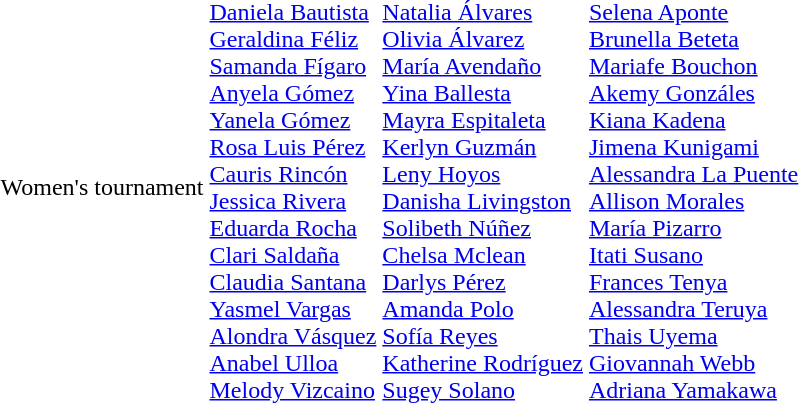<table>
<tr>
<td>Women's tournament</td>
<td><br><a href='#'>Daniela Bautista</a><br><a href='#'>Geraldina Féliz</a><br><a href='#'>Samanda Fígaro</a><br><a href='#'>Anyela Gómez</a><br><a href='#'>Yanela Gómez</a><br><a href='#'>Rosa Luis Pérez</a><br><a href='#'>Cauris Rincón</a><br><a href='#'>Jessica Rivera</a><br><a href='#'>Eduarda Rocha</a><br><a href='#'>Clari Saldaña</a><br><a href='#'>Claudia Santana</a><br><a href='#'>Yasmel Vargas</a><br><a href='#'>Alondra Vásquez</a><br><a href='#'>Anabel Ulloa</a><br><a href='#'>Melody Vizcaino</a></td>
<td><br><a href='#'>Natalia Álvares</a><br><a href='#'>Olivia Álvarez</a><br><a href='#'>María Avendaño</a><br><a href='#'>Yina Ballesta</a><br><a href='#'>Mayra Espitaleta</a><br><a href='#'>Kerlyn Guzmán</a><br><a href='#'>Leny Hoyos</a><br><a href='#'>Danisha Livingston</a><br><a href='#'>Solibeth Núñez</a><br><a href='#'>Chelsa Mclean</a><br><a href='#'>Darlys Pérez</a><br><a href='#'>Amanda Polo</a><br><a href='#'>Sofía Reyes</a><br><a href='#'>Katherine Rodríguez</a><br><a href='#'>Sugey Solano</a></td>
<td><br><a href='#'>Selena Aponte</a><br><a href='#'>Brunella Beteta</a><br><a href='#'>Mariafe Bouchon</a><br><a href='#'>Akemy Gonzáles</a><br><a href='#'>Kiana Kadena</a><br><a href='#'>Jimena Kunigami</a><br><a href='#'>Alessandra La Puente</a><br><a href='#'>Allison Morales</a><br><a href='#'>María Pizarro</a><br><a href='#'>Itati Susano</a><br><a href='#'>Frances Tenya</a><br><a href='#'>Alessandra Teruya</a><br><a href='#'>Thais Uyema</a><br><a href='#'>Giovannah Webb</a><br><a href='#'>Adriana Yamakawa</a></td>
</tr>
</table>
